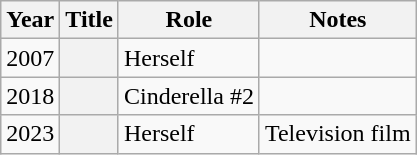<table class="wikitable sortable plainrowheaders">
<tr>
<th scope="col">Year</th>
<th scope="col">Title</th>
<th scope="col">Role</th>
<th scope="col">Notes</th>
</tr>
<tr>
<td>2007</td>
<th scope="row"></th>
<td>Herself</td>
<td></td>
</tr>
<tr>
<td>2018</td>
<th scope="row"></th>
<td>Cinderella #2</td>
<td></td>
</tr>
<tr>
<td>2023</td>
<th scope="row"></th>
<td>Herself</td>
<td>Television film</td>
</tr>
</table>
